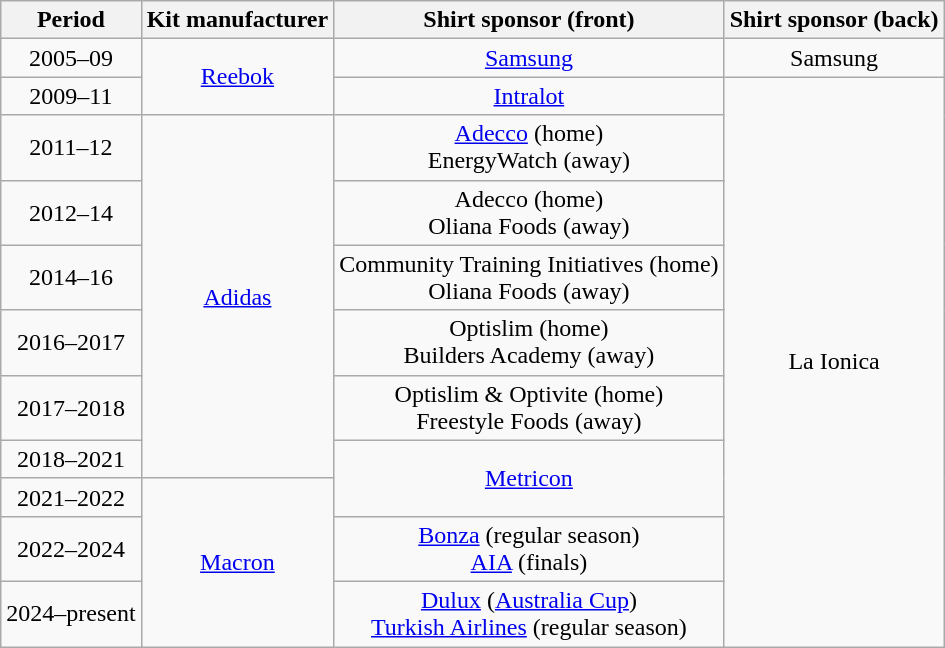<table class="wikitable" style="text-align:center; margin-left:1em; float:centre; clear:right;">
<tr>
<th>Period</th>
<th>Kit manufacturer</th>
<th>Shirt sponsor (front)</th>
<th>Shirt sponsor (back)</th>
</tr>
<tr>
<td>2005–09</td>
<td rowspan=2><a href='#'>Reebok</a></td>
<td><a href='#'>Samsung</a></td>
<td>Samsung</td>
</tr>
<tr>
<td>2009–11</td>
<td><a href='#'>Intralot</a></td>
<td rowspan="10">La Ionica</td>
</tr>
<tr>
<td>2011–12</td>
<td rowspan=6><a href='#'>Adidas</a></td>
<td><a href='#'>Adecco</a> (home)<br>EnergyWatch (away)</td>
</tr>
<tr>
<td>2012–14</td>
<td>Adecco (home)<br>Oliana Foods (away)</td>
</tr>
<tr>
<td>2014–16</td>
<td>Community Training Initiatives (home)<br>Oliana Foods (away)</td>
</tr>
<tr>
<td>2016–2017</td>
<td>Optislim (home)<br>Builders Academy (away)</td>
</tr>
<tr>
<td>2017–2018</td>
<td>Optislim & Optivite (home)<br>Freestyle Foods (away)</td>
</tr>
<tr>
<td>2018–2021</td>
<td rowspan=2><a href='#'>Metricon</a></td>
</tr>
<tr>
<td>2021–2022</td>
<td rowspan="3"><a href='#'>Macron</a></td>
</tr>
<tr>
<td>2022–2024</td>
<td><a href='#'>Bonza</a> (regular season)<br><a href='#'>AIA</a> (finals)</td>
</tr>
<tr>
<td>2024–present</td>
<td><a href='#'>Dulux</a> (<a href='#'>Australia Cup</a>)<br><a href='#'>Turkish Airlines</a> (regular season)</td>
</tr>
</table>
